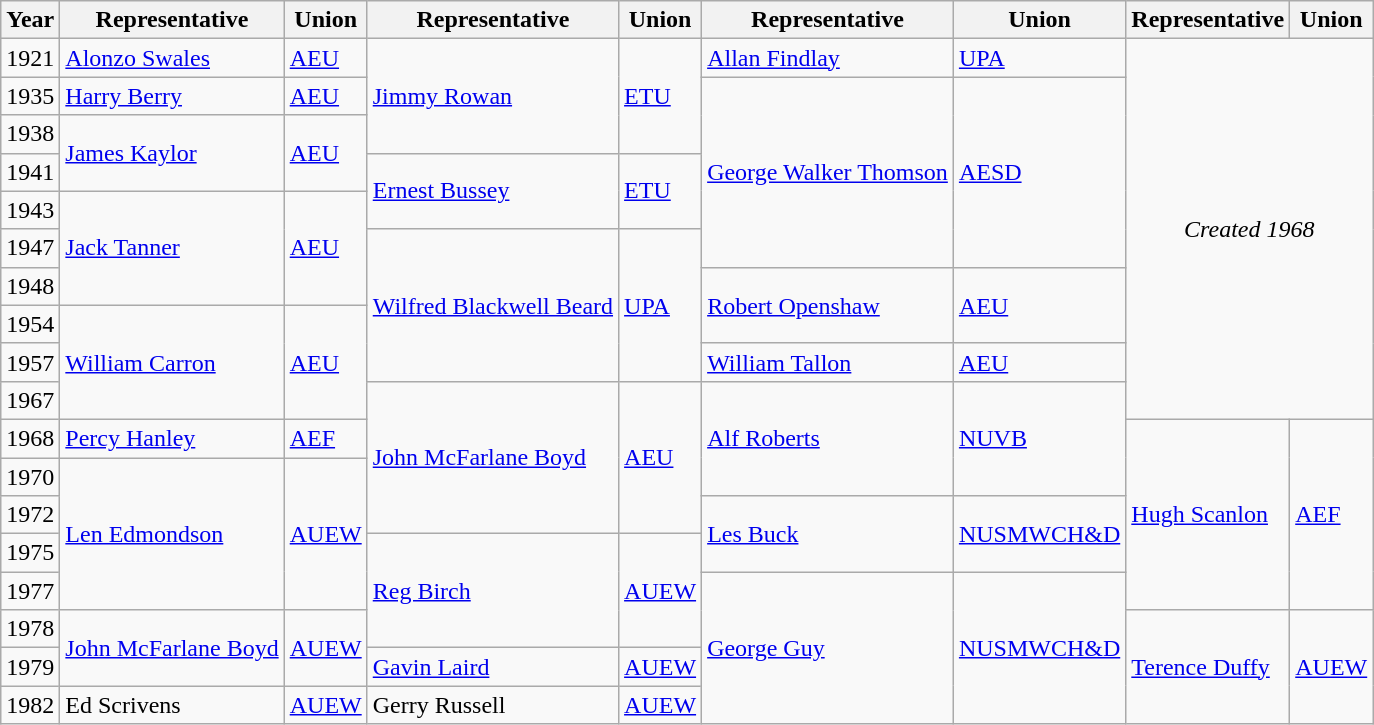<table class="wikitable">
<tr>
<th>Year</th>
<th>Representative</th>
<th>Union</th>
<th>Representative</th>
<th>Union</th>
<th>Representative</th>
<th>Union</th>
<th>Representative</th>
<th>Union</th>
</tr>
<tr>
<td>1921</td>
<td><a href='#'>Alonzo Swales</a></td>
<td><a href='#'>AEU</a></td>
<td rowspan=3><a href='#'>Jimmy Rowan</a></td>
<td rowspan=3><a href='#'>ETU</a></td>
<td><a href='#'>Allan Findlay</a></td>
<td><a href='#'>UPA</a></td>
<td rowspan=10 colspan=2 align="center"><em>Created 1968</em></td>
</tr>
<tr>
<td>1935</td>
<td><a href='#'>Harry Berry</a></td>
<td><a href='#'>AEU</a></td>
<td rowspan=5><a href='#'>George Walker Thomson</a></td>
<td rowspan=5><a href='#'>AESD</a></td>
</tr>
<tr>
<td>1938</td>
<td rowspan=2><a href='#'>James Kaylor</a></td>
<td rowspan=2><a href='#'>AEU</a></td>
</tr>
<tr>
<td>1941</td>
<td rowspan=2><a href='#'>Ernest Bussey</a></td>
<td rowspan=2><a href='#'>ETU</a></td>
</tr>
<tr>
<td>1943</td>
<td rowspan=3><a href='#'>Jack Tanner</a></td>
<td rowspan=3><a href='#'>AEU</a></td>
</tr>
<tr>
<td>1947</td>
<td rowspan=4><a href='#'>Wilfred Blackwell Beard</a></td>
<td rowspan=4><a href='#'>UPA</a></td>
</tr>
<tr>
<td>1948</td>
<td rowspan=2><a href='#'>Robert Openshaw</a></td>
<td rowspan=2><a href='#'>AEU</a></td>
</tr>
<tr>
<td>1954</td>
<td rowspan=3><a href='#'>William Carron</a></td>
<td rowspan=3><a href='#'>AEU</a></td>
</tr>
<tr>
<td>1957</td>
<td><a href='#'>William Tallon</a></td>
<td><a href='#'>AEU</a></td>
</tr>
<tr>
<td>1967</td>
<td rowspan=4><a href='#'>John McFarlane Boyd</a></td>
<td rowspan=4><a href='#'>AEU</a></td>
<td rowspan=3><a href='#'>Alf Roberts</a></td>
<td rowspan=3><a href='#'>NUVB</a></td>
</tr>
<tr>
<td>1968</td>
<td><a href='#'>Percy Hanley</a></td>
<td><a href='#'>AEF</a></td>
<td rowspan=5><a href='#'>Hugh Scanlon</a></td>
<td rowspan=5><a href='#'>AEF</a></td>
</tr>
<tr>
<td>1970</td>
<td rowspan=4><a href='#'>Len Edmondson</a></td>
<td rowspan=4><a href='#'>AUEW</a></td>
</tr>
<tr>
<td>1972</td>
<td rowspan=2><a href='#'>Les Buck</a></td>
<td rowspan=2><a href='#'>NUSMWCH&D</a></td>
</tr>
<tr>
<td>1975</td>
<td rowspan=3><a href='#'>Reg Birch</a></td>
<td rowspan=3><a href='#'>AUEW</a></td>
</tr>
<tr>
<td>1977</td>
<td rowspan=4><a href='#'>George Guy</a></td>
<td rowspan=4><a href='#'>NUSMWCH&D</a></td>
</tr>
<tr>
<td>1978</td>
<td rowspan=2><a href='#'>John McFarlane Boyd</a></td>
<td rowspan=2><a href='#'>AUEW</a></td>
<td rowspan=3><a href='#'>Terence Duffy</a></td>
<td rowspan=3><a href='#'>AUEW</a></td>
</tr>
<tr>
<td>1979</td>
<td><a href='#'>Gavin Laird</a></td>
<td><a href='#'>AUEW</a></td>
</tr>
<tr>
<td>1982</td>
<td>Ed Scrivens</td>
<td><a href='#'>AUEW</a></td>
<td>Gerry Russell</td>
<td><a href='#'>AUEW</a></td>
</tr>
</table>
